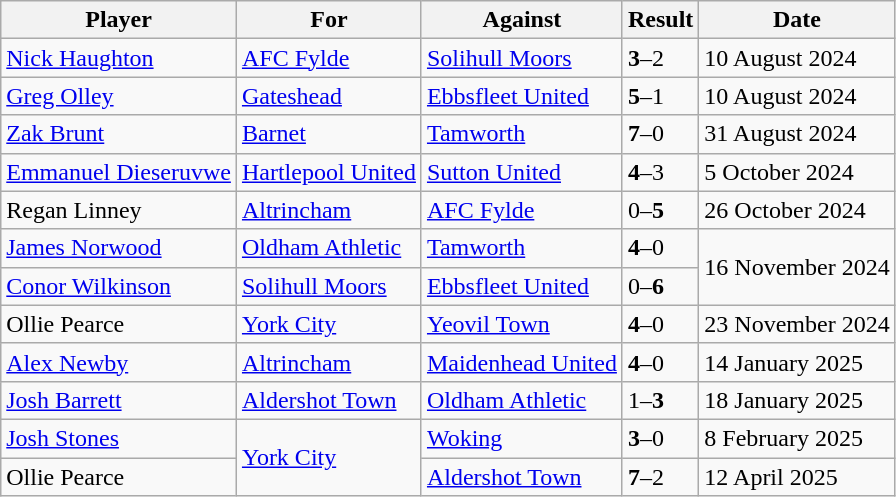<table class="wikitable">
<tr>
<th>Player</th>
<th>For</th>
<th>Against</th>
<th>Result</th>
<th>Date</th>
</tr>
<tr>
<td> <a href='#'>Nick Haughton</a></td>
<td><a href='#'>AFC Fylde</a></td>
<td><a href='#'>Solihull Moors</a></td>
<td><strong>3</strong>–2</td>
<td>10 August 2024</td>
</tr>
<tr>
<td> <a href='#'>Greg Olley</a></td>
<td><a href='#'>Gateshead</a></td>
<td><a href='#'>Ebbsfleet United</a></td>
<td><strong>5</strong>–1</td>
<td>10 August 2024</td>
</tr>
<tr>
<td> <a href='#'>Zak Brunt</a></td>
<td><a href='#'>Barnet</a></td>
<td><a href='#'>Tamworth</a></td>
<td><strong>7</strong>–0</td>
<td>31 August 2024</td>
</tr>
<tr>
<td> <a href='#'>Emmanuel Dieseruvwe</a></td>
<td><a href='#'>Hartlepool United</a></td>
<td><a href='#'>Sutton United</a></td>
<td><strong>4</strong>–3</td>
<td>5 October 2024</td>
</tr>
<tr>
<td> Regan Linney</td>
<td><a href='#'>Altrincham</a></td>
<td><a href='#'>AFC Fylde</a></td>
<td>0–<strong>5</strong></td>
<td>26 October 2024</td>
</tr>
<tr>
<td> <a href='#'>James Norwood</a></td>
<td><a href='#'>Oldham Athletic</a></td>
<td><a href='#'>Tamworth</a></td>
<td><strong>4</strong>–0</td>
<td rowspan="2">16 November 2024</td>
</tr>
<tr>
<td> <a href='#'>Conor Wilkinson</a></td>
<td><a href='#'>Solihull Moors</a></td>
<td><a href='#'>Ebbsfleet United</a></td>
<td>0–<strong>6</strong></td>
</tr>
<tr>
<td> Ollie Pearce</td>
<td><a href='#'>York City</a></td>
<td><a href='#'>Yeovil Town</a></td>
<td><strong>4</strong>–0</td>
<td>23 November 2024</td>
</tr>
<tr>
<td> <a href='#'>Alex Newby</a></td>
<td><a href='#'>Altrincham</a></td>
<td><a href='#'>Maidenhead United</a></td>
<td><strong>4</strong>–0</td>
<td>14 January 2025</td>
</tr>
<tr>
<td> <a href='#'>Josh Barrett</a></td>
<td><a href='#'>Aldershot Town</a></td>
<td><a href='#'>Oldham Athletic</a></td>
<td>1–<strong>3</strong></td>
<td>18 January 2025</td>
</tr>
<tr>
<td> <a href='#'>Josh Stones</a></td>
<td rowspan="2"><a href='#'>York City</a></td>
<td><a href='#'>Woking</a></td>
<td><strong>3</strong>–0</td>
<td>8 February 2025</td>
</tr>
<tr>
<td> Ollie Pearce</td>
<td><a href='#'>Aldershot Town</a></td>
<td><strong>7</strong>–2</td>
<td>12 April 2025</td>
</tr>
</table>
